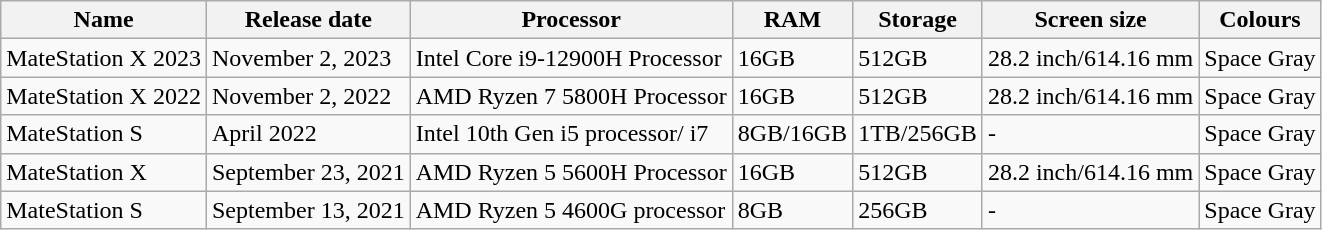<table class="wikitable">
<tr>
<th>Name</th>
<th>Release date</th>
<th>Processor</th>
<th>RAM</th>
<th>Storage</th>
<th>Screen size</th>
<th>Colours</th>
</tr>
<tr>
<td>MateStation X 2023</td>
<td>November 2, 2023</td>
<td>Intel Core i9-12900H Processor</td>
<td>16GB</td>
<td>512GB</td>
<td>28.2 inch/614.16 mm</td>
<td>Space Gray</td>
</tr>
<tr>
<td>MateStation X 2022</td>
<td>November 2, 2022</td>
<td>AMD Ryzen 7 5800H Processor</td>
<td>16GB</td>
<td>512GB</td>
<td>28.2 inch/614.16 mm</td>
<td>Space Gray</td>
</tr>
<tr>
<td>MateStation S</td>
<td>April 2022</td>
<td>Intel 10th Gen i5 processor/ i7</td>
<td>8GB/16GB</td>
<td>1TB/256GB</td>
<td>-</td>
<td>Space Gray</td>
</tr>
<tr>
<td>MateStation X</td>
<td>September 23, 2021</td>
<td>AMD Ryzen 5 5600H Processor</td>
<td>16GB</td>
<td>512GB</td>
<td>28.2 inch/614.16 mm</td>
<td>Space Gray</td>
</tr>
<tr>
<td>MateStation S</td>
<td>September 13, 2021</td>
<td>AMD Ryzen 5 4600G processor</td>
<td>8GB</td>
<td>256GB</td>
<td>-</td>
<td>Space Gray</td>
</tr>
</table>
